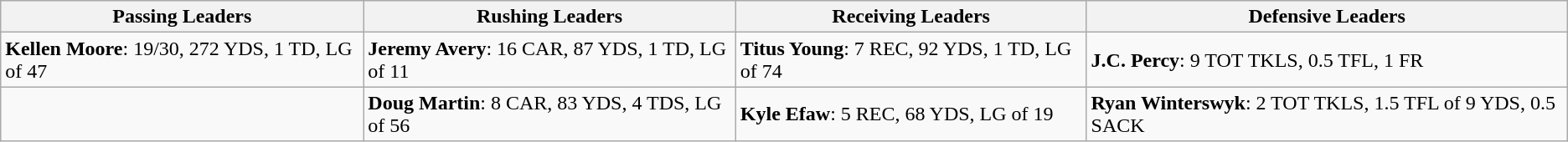<table class="wikitable">
<tr>
<th>Passing Leaders</th>
<th>Rushing Leaders</th>
<th>Receiving Leaders</th>
<th>Defensive Leaders</th>
</tr>
<tr>
<td><strong>Kellen Moore</strong>: 19/30, 272 YDS, 1 TD, LG of 47</td>
<td><strong>Jeremy Avery</strong>: 16 CAR, 87 YDS, 1 TD, LG of 11</td>
<td><strong>Titus Young</strong>: 7 REC, 92 YDS, 1 TD, LG of 74</td>
<td><strong>J.C. Percy</strong>: 9 TOT TKLS, 0.5 TFL, 1 FR</td>
</tr>
<tr>
<td></td>
<td><strong>Doug Martin</strong>: 8 CAR, 83 YDS, 4 TDS, LG of 56</td>
<td><strong>Kyle Efaw</strong>: 5 REC, 68 YDS, LG of 19</td>
<td><strong>Ryan Winterswyk</strong>: 2 TOT TKLS, 1.5 TFL of 9 YDS, 0.5 SACK</td>
</tr>
</table>
